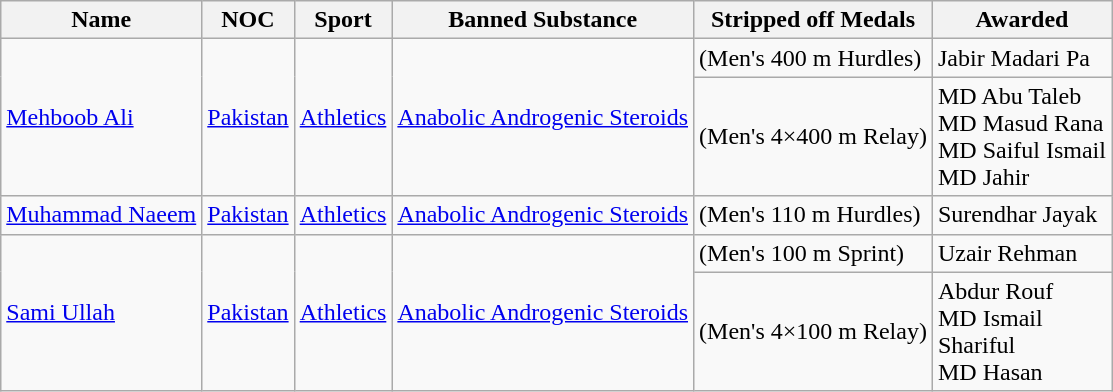<table class="wikitable">
<tr>
<th>Name</th>
<th>NOC</th>
<th>Sport</th>
<th>Banned Substance</th>
<th>Stripped off Medals</th>
<th>Awarded</th>
</tr>
<tr>
<td rowspan="2"><a href='#'>Mehboob Ali</a></td>
<td rowspan="2"><a href='#'>Pakistan</a></td>
<td rowspan="2"><a href='#'>Athletics</a></td>
<td rowspan="2"><a href='#'>Anabolic Androgenic Steroids</a></td>
<td> (Men's 400 m Hurdles)</td>
<td> Jabir Madari Pa</td>
</tr>
<tr>
<td> (Men's 4×400 m Relay)</td>
<td> MD Abu Taleb<br> MD Masud Rana<br> MD Saiful Ismail<br> MD Jahir</td>
</tr>
<tr>
<td><a href='#'>Muhammad Naeem</a></td>
<td><a href='#'>Pakistan</a></td>
<td><a href='#'>Athletics</a></td>
<td><a href='#'>Anabolic Androgenic Steroids</a></td>
<td> (Men's 110 m Hurdles)</td>
<td> Surendhar Jayak</td>
</tr>
<tr>
<td rowspan="2"><a href='#'>Sami Ullah</a></td>
<td rowspan="2"><a href='#'>Pakistan</a></td>
<td rowspan="2"><a href='#'>Athletics</a></td>
<td rowspan="2"><a href='#'>Anabolic Androgenic Steroids</a></td>
<td> (Men's 100 m Sprint)</td>
<td> Uzair Rehman</td>
</tr>
<tr>
<td> (Men's 4×100 m Relay)</td>
<td> Abdur Rouf<br> MD Ismail<br> Shariful<br> MD Hasan</td>
</tr>
</table>
